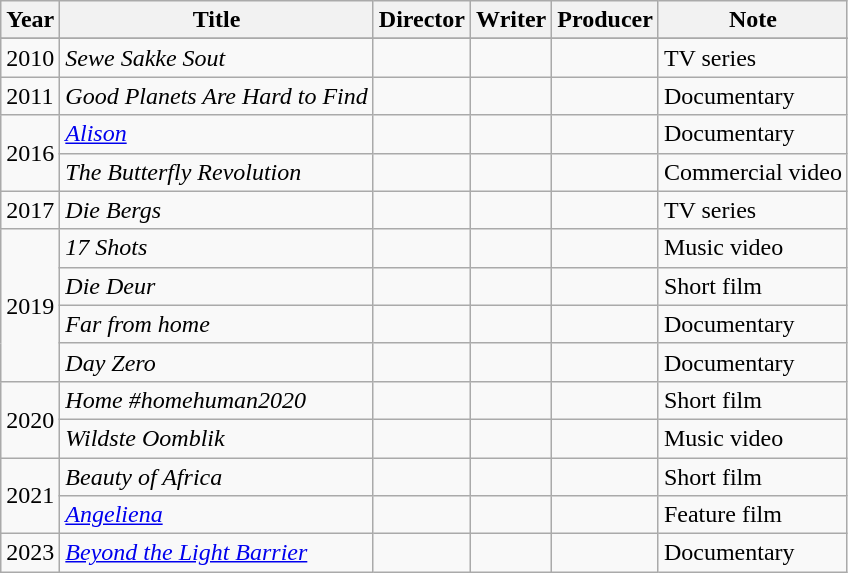<table class="wikitable sortable" style="text-align:left">
<tr>
<th>Year</th>
<th>Title</th>
<th>Director</th>
<th>Writer</th>
<th>Producer</th>
<th>Note</th>
</tr>
<tr>
</tr>
<tr>
<td>2010</td>
<td><em>Sewe Sakke Sout</em></td>
<td></td>
<td></td>
<td></td>
<td>TV series</td>
</tr>
<tr>
<td>2011</td>
<td><em>Good Planets Are Hard to Find</em></td>
<td></td>
<td></td>
<td></td>
<td>Documentary</td>
</tr>
<tr>
<td rowspan="2">2016</td>
<td><em><a href='#'>Alison</a></em></td>
<td></td>
<td></td>
<td></td>
<td>Documentary</td>
</tr>
<tr>
<td><em>The Butterfly Revolution</em></td>
<td></td>
<td></td>
<td></td>
<td>Commercial video</td>
</tr>
<tr>
<td>2017</td>
<td><em>Die Bergs</em></td>
<td></td>
<td></td>
<td></td>
<td>TV series</td>
</tr>
<tr>
<td rowspan="4">2019</td>
<td><em>17 Shots</em></td>
<td></td>
<td></td>
<td></td>
<td>Music video</td>
</tr>
<tr>
<td><em>Die Deur</em></td>
<td></td>
<td></td>
<td></td>
<td>Short film</td>
</tr>
<tr>
<td><em>Far from home</em></td>
<td></td>
<td></td>
<td></td>
<td>Documentary</td>
</tr>
<tr>
<td><em>Day Zero</em></td>
<td></td>
<td></td>
<td></td>
<td>Documentary</td>
</tr>
<tr>
<td rowspan="2">2020</td>
<td><em>Home #homehuman2020</em></td>
<td></td>
<td></td>
<td></td>
<td>Short film</td>
</tr>
<tr>
<td><em>Wildste Oomblik</em></td>
<td></td>
<td></td>
<td></td>
<td>Music video</td>
</tr>
<tr>
<td rowspan="2">2021</td>
<td><em>Beauty of Africa</em></td>
<td></td>
<td></td>
<td></td>
<td>Short film</td>
</tr>
<tr>
<td><em><a href='#'>Angeliena</a></em></td>
<td></td>
<td></td>
<td></td>
<td>Feature film</td>
</tr>
<tr>
<td>2023</td>
<td><em><a href='#'>Beyond the Light Barrier</a></em></td>
<td></td>
<td></td>
<td></td>
<td>Documentary</td>
</tr>
</table>
